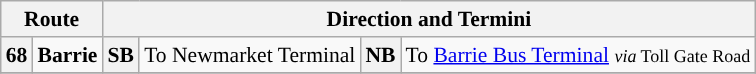<table class=wikitable style="font-size: 90%;">
<tr>
<th colspan=2>Route</th>
<th colspan=4>Direction and Termini</th>
</tr>
<tr>
<th style="background:#">68</th>
<td><strong>Barrie</strong></td>
<th>SB</th>
<td>To Newmarket Terminal</td>
<th>NB</th>
<td>To <a href='#'>Barrie Bus Terminal</a> <small><em>via</em> Toll Gate Road</small></td>
</tr>
<tr>
</tr>
</table>
